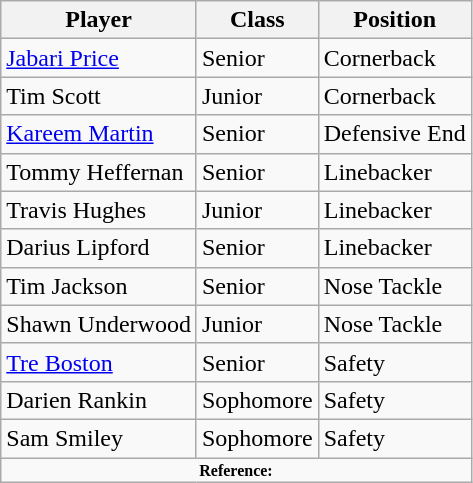<table class="wikitable">
<tr>
<th>Player</th>
<th>Class</th>
<th>Position</th>
</tr>
<tr>
<td><a href='#'>Jabari Price</a></td>
<td>Senior</td>
<td>Cornerback</td>
</tr>
<tr>
<td>Tim Scott</td>
<td>Junior</td>
<td>Cornerback</td>
</tr>
<tr>
<td><a href='#'>Kareem Martin</a></td>
<td>Senior</td>
<td>Defensive End</td>
</tr>
<tr>
<td>Tommy Heffernan</td>
<td>Senior</td>
<td>Linebacker</td>
</tr>
<tr>
<td>Travis Hughes</td>
<td>Junior</td>
<td>Linebacker</td>
</tr>
<tr>
<td>Darius Lipford</td>
<td>Senior</td>
<td>Linebacker</td>
</tr>
<tr>
<td>Tim Jackson</td>
<td>Senior</td>
<td>Nose Tackle</td>
</tr>
<tr>
<td>Shawn Underwood</td>
<td>Junior</td>
<td>Nose Tackle</td>
</tr>
<tr>
<td><a href='#'>Tre Boston</a></td>
<td>Senior</td>
<td>Safety</td>
</tr>
<tr>
<td>Darien Rankin</td>
<td>Sophomore</td>
<td>Safety</td>
</tr>
<tr>
<td>Sam Smiley</td>
<td>Sophomore</td>
<td>Safety</td>
</tr>
<tr>
<td colspan="3" style="font-size: 8pt" align="center"><strong>Reference:</strong></td>
</tr>
</table>
